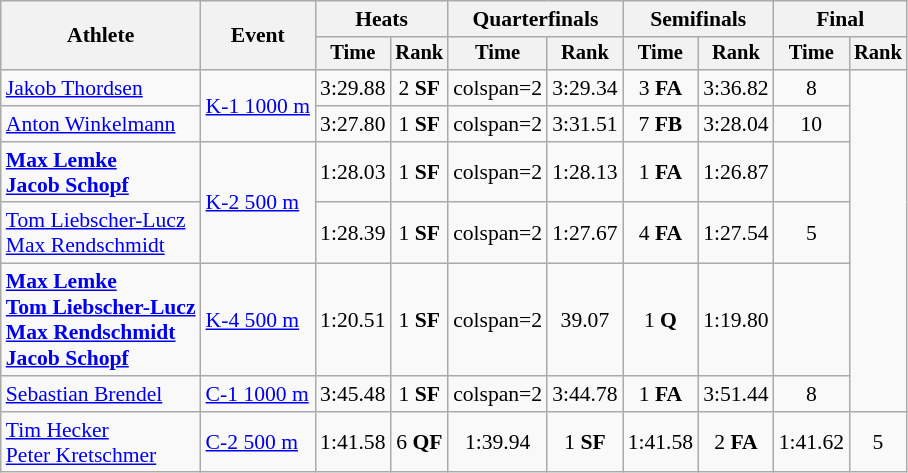<table class=wikitable style="font-size:90%">
<tr>
<th rowspan="2">Athlete</th>
<th rowspan="2">Event</th>
<th colspan=2>Heats</th>
<th colspan=2>Quarterfinals</th>
<th colspan=2>Semifinals</th>
<th colspan=2>Final</th>
</tr>
<tr style="font-size:95%">
<th>Time</th>
<th>Rank</th>
<th>Time</th>
<th>Rank</th>
<th>Time</th>
<th>Rank</th>
<th>Time</th>
<th>Rank</th>
</tr>
<tr align=center>
<td align=left><a href='#'>Jakob Thordsen</a></td>
<td align=left rowspan=2><a href='#'>K-1 1000 m</a></td>
<td>3:29.88</td>
<td>2 <strong>SF</strong></td>
<td>colspan=2 </td>
<td>3:29.34</td>
<td>3 <strong>FA</strong></td>
<td>3:36.82</td>
<td>8</td>
</tr>
<tr align=center>
<td align=left><a href='#'>Anton Winkelmann</a></td>
<td>3:27.80</td>
<td>1 <strong>SF</strong></td>
<td>colspan=2 </td>
<td>3:31.51</td>
<td>7 <strong>FB</strong></td>
<td>3:28.04</td>
<td>10</td>
</tr>
<tr align=center>
<td align=left><strong><a href='#'>Max Lemke</a><br><a href='#'>Jacob Schopf</a></strong></td>
<td align=left rowspan=2><a href='#'>K-2 500 m</a></td>
<td>1:28.03</td>
<td>1 <strong>SF</strong></td>
<td>colspan=2</td>
<td>1:28.13</td>
<td>1 <strong>FA</strong></td>
<td>1:26.87</td>
<td></td>
</tr>
<tr align=center>
<td align=left><a href='#'>Tom Liebscher-Lucz</a><br><a href='#'>Max Rendschmidt</a></td>
<td>1:28.39</td>
<td>1 <strong>SF</strong></td>
<td>colspan=2</td>
<td>1:27.67</td>
<td>4 <strong>FA</strong></td>
<td>1:27.54</td>
<td>5</td>
</tr>
<tr align=center>
<td align=left><strong><a href='#'>Max Lemke</a><br><a href='#'>Tom Liebscher-Lucz</a><br><a href='#'>Max Rendschmidt</a><br><a href='#'>Jacob Schopf</a></strong></td>
<td align=left><a href='#'>K-4 500 m</a></td>
<td>1:20.51</td>
<td>1 <strong>SF</strong></td>
<td>colspan=2 </td>
<td>39.07</td>
<td>1 <strong>Q</strong></td>
<td>1:19.80</td>
<td></td>
</tr>
<tr align=center>
<td align=left><a href='#'>Sebastian Brendel</a></td>
<td align=left><a href='#'>C-1 1000 m</a></td>
<td>3:45.48</td>
<td>1 <strong>SF</strong></td>
<td>colspan=2 </td>
<td>3:44.78</td>
<td>1 <strong>FA</strong></td>
<td>3:51.44</td>
<td>8</td>
</tr>
<tr align=center>
<td align=left><a href='#'>Tim Hecker</a><br><a href='#'>Peter Kretschmer</a></td>
<td align=left><a href='#'>C-2 500 m</a></td>
<td>1:41.58</td>
<td>6 <strong>QF</strong></td>
<td>1:39.94</td>
<td>1 <strong>SF</strong></td>
<td>1:41.58</td>
<td>2 <strong>FA</strong></td>
<td>1:41.62</td>
<td>5</td>
</tr>
</table>
